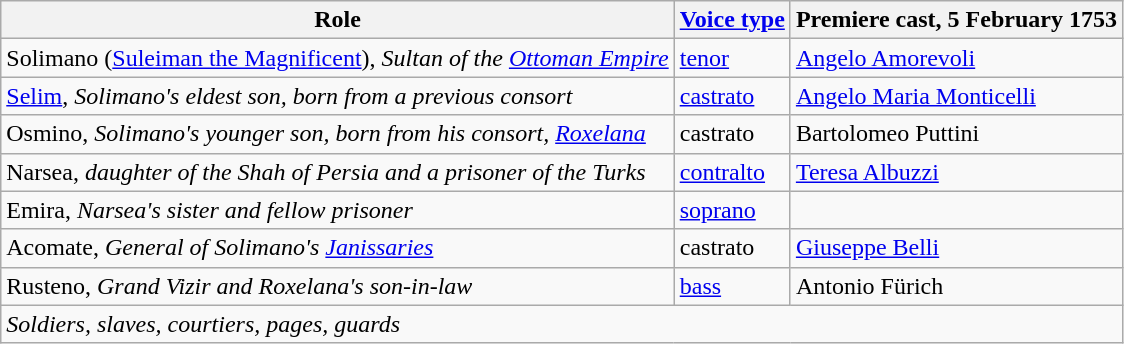<table class="wikitable">
<tr>
<th>Role</th>
<th><a href='#'>Voice type</a></th>
<th>Premiere cast, 5 February 1753</th>
</tr>
<tr>
<td>Solimano (<a href='#'>Suleiman the Magnificent</a>), <em>Sultan of the <a href='#'>Ottoman Empire</a></em></td>
<td><a href='#'>tenor</a></td>
<td><a href='#'>Angelo Amorevoli</a></td>
</tr>
<tr>
<td><a href='#'>Selim</a>, <em>Solimano's eldest son, born from a previous consort</em></td>
<td><a href='#'>castrato</a></td>
<td><a href='#'>Angelo Maria Monticelli</a></td>
</tr>
<tr>
<td>Osmino, <em>Solimano's younger son, born from his consort, <a href='#'>Roxelana</a></em></td>
<td>castrato</td>
<td>Bartolomeo Puttini</td>
</tr>
<tr>
<td>Narsea, <em>daughter of the Shah of Persia and a prisoner of the Turks</em></td>
<td><a href='#'>contralto</a></td>
<td><a href='#'>Teresa Albuzzi</a></td>
</tr>
<tr>
<td>Emira, <em>Narsea's sister and fellow prisoner</em></td>
<td><a href='#'>soprano</a></td>
<td></td>
</tr>
<tr>
<td>Acomate, <em>General of Solimano's <a href='#'>Janissaries</a></em></td>
<td>castrato</td>
<td><a href='#'>Giuseppe Belli</a></td>
</tr>
<tr>
<td>Rusteno, <em>Grand Vizir and Roxelana's son-in-law</em></td>
<td><a href='#'>bass</a></td>
<td>Antonio Fürich</td>
</tr>
<tr>
<td colspan="3"><em>Soldiers, slaves, courtiers, pages, guards </em></td>
</tr>
</table>
